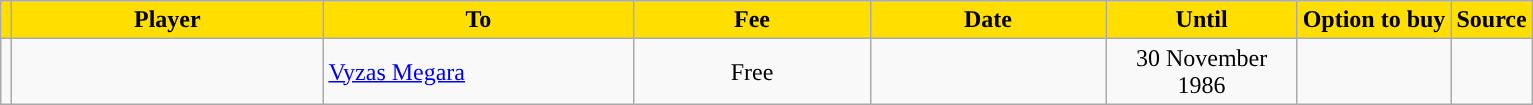<table class="wikitable sortable">
<tr>
<th style="background:#FFDE00"></th>
<th width=200 style="background:#FFDE00">Player</th>
<th width=200 style="background:#FFDE00">To</th>
<th width=150 style="background:#FFDE00">Fee</th>
<th width=150 style="background:#FFDE00">Date</th>
<th width=120 style="background:#FFDE00">Until</th>
<th style="background:#FFDE00">Option to buy</th>
<th style="background:#FFDE00">Source</th>
</tr>
<tr>
<td align=center></td>
<td></td>
<td> <a href='#'>Vyzas Megara</a></td>
<td align=center>Free</td>
<td align=center></td>
<td align=center>30 November 1986</td>
<td align=center></td>
<td align=center></td>
</tr>
</table>
